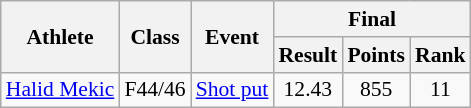<table class=wikitable style="font-size:90%">
<tr>
<th rowspan="2">Athlete</th>
<th rowspan="2">Class</th>
<th rowspan="2">Event</th>
<th colspan="3">Final</th>
</tr>
<tr>
<th>Result</th>
<th>Points</th>
<th>Rank</th>
</tr>
<tr>
<td><a href='#'>Halid Mekic</a></td>
<td style="text-align:center;">F44/46</td>
<td><a href='#'>Shot put</a></td>
<td style="text-align:center;">12.43</td>
<td style="text-align:center;">855</td>
<td style="text-align:center;">11</td>
</tr>
</table>
